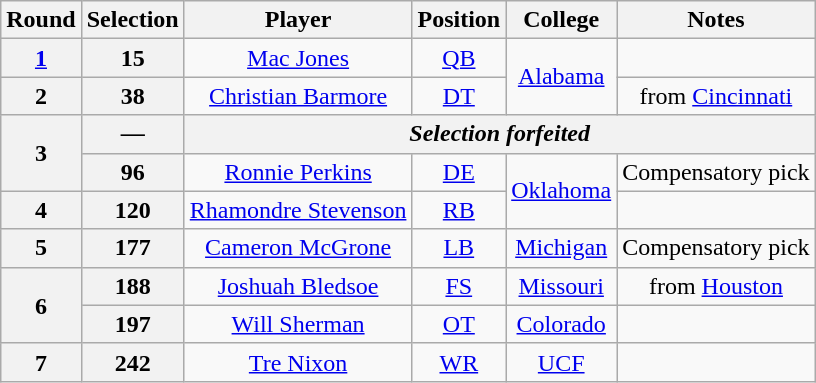<table class="wikitable" style="text-align:center">
<tr>
<th>Round</th>
<th>Selection</th>
<th>Player</th>
<th>Position</th>
<th>College</th>
<th>Notes</th>
</tr>
<tr>
<th><a href='#'>1</a></th>
<th>15</th>
<td><a href='#'>Mac Jones</a></td>
<td><a href='#'>QB</a></td>
<td rowspan="2"><a href='#'>Alabama</a></td>
<td></td>
</tr>
<tr>
<th>2</th>
<th>38</th>
<td><a href='#'>Christian Barmore</a></td>
<td><a href='#'>DT</a></td>
<td>from <a href='#'>Cincinnati</a></td>
</tr>
<tr>
<th rowspan="2">3</th>
<th>—</th>
<th colspan="4"><strong><em>Selection forfeited</em></strong></th>
</tr>
<tr>
<th>96</th>
<td><a href='#'>Ronnie Perkins</a></td>
<td><a href='#'>DE</a></td>
<td rowspan="2"><a href='#'>Oklahoma</a></td>
<td>Compensatory pick</td>
</tr>
<tr>
<th>4</th>
<th>120</th>
<td><a href='#'>Rhamondre Stevenson</a></td>
<td><a href='#'>RB</a></td>
<td></td>
</tr>
<tr>
<th>5</th>
<th>177</th>
<td><a href='#'>Cameron McGrone</a></td>
<td><a href='#'>LB</a></td>
<td><a href='#'>Michigan</a></td>
<td>Compensatory pick</td>
</tr>
<tr>
<th rowspan="2">6</th>
<th>188</th>
<td><a href='#'>Joshuah Bledsoe</a></td>
<td><a href='#'>FS</a></td>
<td><a href='#'>Missouri</a></td>
<td>from <a href='#'>Houston</a></td>
</tr>
<tr>
<th>197</th>
<td><a href='#'>Will Sherman</a></td>
<td><a href='#'>OT</a></td>
<td><a href='#'>Colorado</a></td>
<td></td>
</tr>
<tr>
<th>7</th>
<th>242</th>
<td><a href='#'>Tre Nixon</a></td>
<td><a href='#'>WR</a></td>
<td><a href='#'>UCF</a></td>
<td></td>
</tr>
</table>
